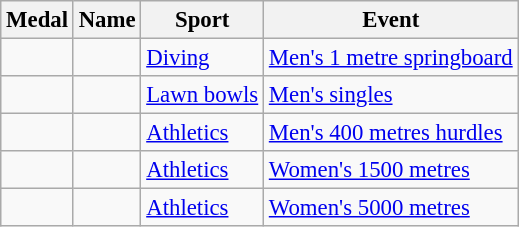<table class="wikitable sortable" style=font-size:95%>
<tr>
<th>Medal</th>
<th>Name</th>
<th>Sport</th>
<th>Event</th>
</tr>
<tr>
<td></td>
<td></td>
<td><a href='#'>Diving</a></td>
<td><a href='#'>Men's 1 metre springboard</a></td>
</tr>
<tr>
<td></td>
<td></td>
<td><a href='#'>Lawn bowls</a></td>
<td><a href='#'>Men's singles</a></td>
</tr>
<tr>
<td></td>
<td></td>
<td><a href='#'>Athletics</a></td>
<td><a href='#'>Men's 400 metres hurdles</a></td>
</tr>
<tr>
<td></td>
<td></td>
<td><a href='#'>Athletics</a></td>
<td><a href='#'>Women's 1500 metres</a></td>
</tr>
<tr>
<td></td>
<td></td>
<td><a href='#'>Athletics</a></td>
<td><a href='#'>Women's 5000 metres</a></td>
</tr>
</table>
